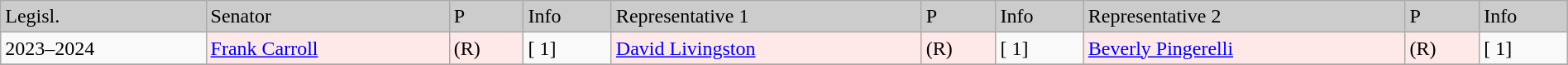<table class=wikitable width="100%" border="1">
<tr style="background-color:#cccccc;">
<td>Legisl.</td>
<td>Senator</td>
<td>P</td>
<td>Info</td>
<td>Representative 1</td>
<td>P</td>
<td>Info</td>
<td>Representative 2</td>
<td>P</td>
<td>Info</td>
</tr>
<tr>
<td>2023–2024</td>
<td style="background:#FFE8E8"><a href='#'>Frank Carroll</a></td>
<td style="background:#FFE8E8">(R)</td>
<td>[ 1]</td>
<td style="background:#FFE8E8"><a href='#'>David Livingston</a></td>
<td style="background:#FFE8E8">(R)</td>
<td>[ 1]</td>
<td style="background:#FFE8E8"><a href='#'>Beverly Pingerelli</a></td>
<td style="background:#FFE8E8">(R)</td>
<td>[ 1]</td>
</tr>
<tr>
</tr>
</table>
